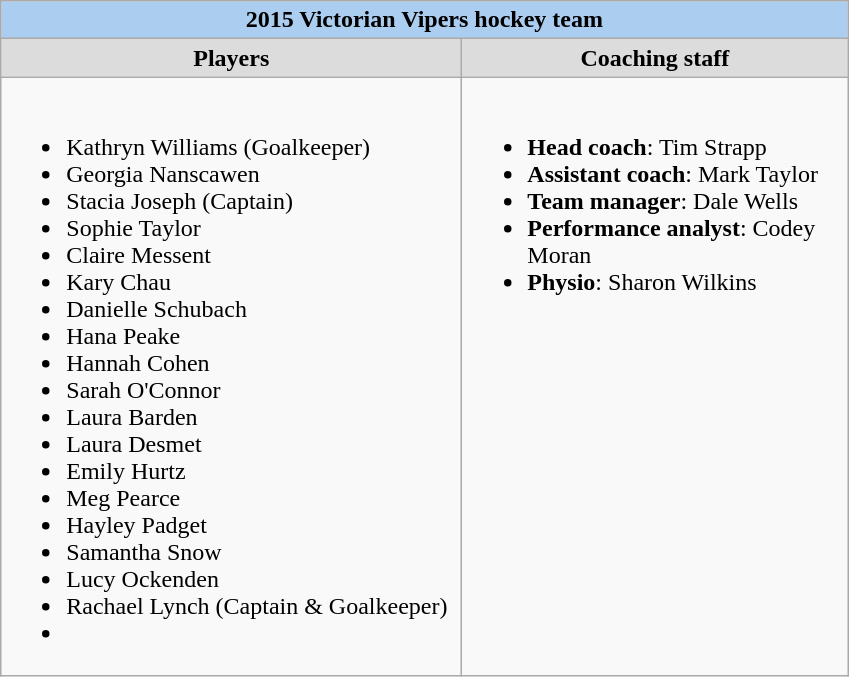<table class=wikitable>
<tr>
<td colspan=2 align=center bgcolor=#ABCDEF><strong>2015 Victorian Vipers hockey team</strong></td>
</tr>
<tr align=center>
<td width=300 bgcolor=gainsboro><strong>Players</strong></td>
<td width=250 bgcolor=gainsboro><strong>Coaching staff</strong></td>
</tr>
<tr>
<td><br><ul><li>Kathryn Williams (Goalkeeper)</li><li>Georgia Nanscawen</li><li>Stacia Joseph (Captain)</li><li>Sophie Taylor</li><li>Claire Messent</li><li>Kary Chau</li><li>Danielle Schubach</li><li>Hana Peake</li><li>Hannah Cohen</li><li>Sarah O'Connor</li><li>Laura Barden</li><li>Laura Desmet</li><li>Emily Hurtz</li><li>Meg Pearce</li><li>Hayley Padget</li><li>Samantha Snow</li><li>Lucy Ockenden</li><li>Rachael Lynch (Captain & Goalkeeper)</li><li></li></ul></td>
<td valign=top><br><ul><li><strong>Head coach</strong>: Tim Strapp</li><li><strong>Assistant coach</strong>: Mark Taylor</li><li><strong>Team manager</strong>: Dale Wells</li><li><strong>Performance analyst</strong>: Codey Moran</li><li><strong>Physio</strong>: Sharon Wilkins</li></ul></td>
</tr>
</table>
